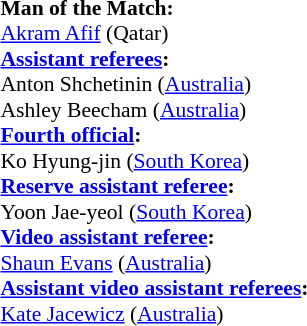<table style="width:100%; font-size:90%;">
<tr>
<td><br><strong>Man of the Match:</strong>
<br><a href='#'>Akram Afif</a> (Qatar)<br><strong><a href='#'>Assistant referees</a>:</strong>
<br>Anton Shchetinin (<a href='#'>Australia</a>)
<br>Ashley Beecham (<a href='#'>Australia</a>)
<br><strong><a href='#'>Fourth official</a>:</strong>
<br>Ko Hyung-jin (<a href='#'>South Korea</a>)
<br><strong><a href='#'>Reserve assistant referee</a>:</strong>
<br>Yoon Jae-yeol (<a href='#'>South Korea</a>)
<br><strong><a href='#'>Video assistant referee</a>:</strong>
<br><a href='#'>Shaun Evans</a> (<a href='#'>Australia</a>)
<br><strong><a href='#'>Assistant video assistant referees</a>:</strong>
<br><a href='#'>Kate Jacewicz</a> (<a href='#'>Australia</a>)</td>
</tr>
</table>
